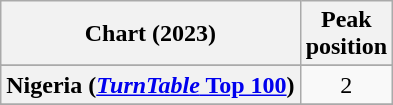<table class="wikitable plainrowheaders sortable" style="text-align:center">
<tr>
<th scope="col">Chart (2023)</th>
<th scope="col">Peak<br>position</th>
</tr>
<tr>
</tr>
<tr>
<th scope="row">Nigeria (<a href='#'><em>TurnTable</em> Top 100</a>)</th>
<td>2</td>
</tr>
<tr>
</tr>
</table>
